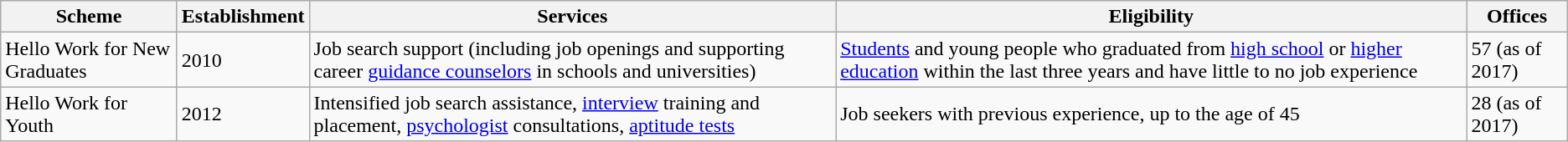<table class="wikitable">
<tr>
<th>Scheme</th>
<th>Establishment</th>
<th>Services</th>
<th>Eligibility</th>
<th>Offices</th>
</tr>
<tr>
<td>Hello Work for New Graduates</td>
<td>2010</td>
<td>Job search support (including job openings and supporting career <a href='#'>guidance counselors</a> in schools and universities)</td>
<td><a href='#'>Students</a> and young people who graduated from <a href='#'>high school</a> or <a href='#'>higher education</a> within the last three years and have little to no job experience</td>
<td>57 (as of 2017)</td>
</tr>
<tr>
<td>Hello Work for Youth</td>
<td>2012</td>
<td>Intensified job search assistance, <a href='#'>interview</a> training and placement, <a href='#'>psychologist</a> consultations, <a href='#'>aptitude tests</a></td>
<td>Job seekers with previous experience, up to the age of 45</td>
<td>28 (as of 2017)</td>
</tr>
</table>
